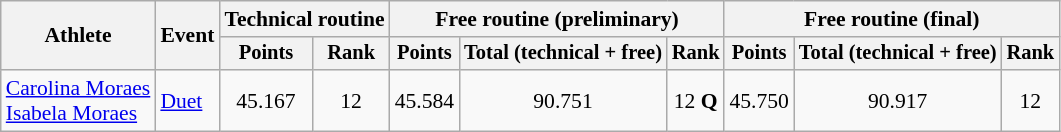<table class="wikitable" style="font-size:90%">
<tr>
<th rowspan="2">Athlete</th>
<th rowspan="2">Event</th>
<th colspan=2>Technical routine</th>
<th colspan=3>Free routine (preliminary)</th>
<th colspan=3>Free routine (final)</th>
</tr>
<tr style="font-size:95%">
<th>Points</th>
<th>Rank</th>
<th>Points</th>
<th>Total (technical + free)</th>
<th>Rank</th>
<th>Points</th>
<th>Total (technical + free)</th>
<th>Rank</th>
</tr>
<tr align=center>
<td align=left><a href='#'>Carolina Moraes</a><br><a href='#'>Isabela Moraes</a></td>
<td align=left><a href='#'>Duet</a></td>
<td>45.167</td>
<td>12</td>
<td>45.584</td>
<td>90.751</td>
<td>12 <strong>Q</strong></td>
<td>45.750</td>
<td>90.917</td>
<td>12</td>
</tr>
</table>
